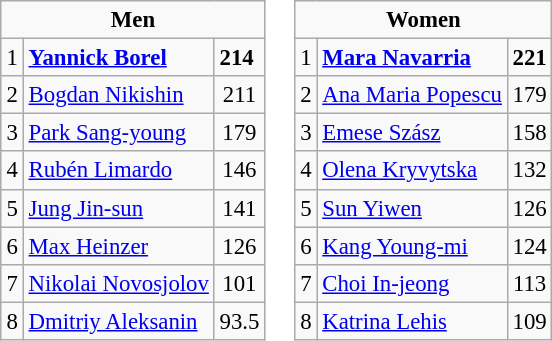<table style="margin:1em auto;">
<tr valign="top">
<td><br><table class="wikitable" style="font-size: 95%">
<tr>
<td colspan="3" style="text-align:center;"><strong>Men</strong></td>
</tr>
<tr>
<td>1</td>
<td align="left"> <strong><a href='#'>Yannick Borel</a></strong></td>
<td><strong>214</strong></td>
</tr>
<tr align="center">
<td>2</td>
<td align="left"> <a href='#'>Bogdan Nikishin</a></td>
<td>211</td>
</tr>
<tr align="center">
<td>3</td>
<td align="left"> <a href='#'>Park Sang-young</a></td>
<td>179</td>
</tr>
<tr align="center">
<td>4</td>
<td align="left"> <a href='#'>Rubén Limardo</a></td>
<td>146</td>
</tr>
<tr align="center">
<td>5</td>
<td align="left"> <a href='#'>Jung Jin-sun</a></td>
<td>141</td>
</tr>
<tr align="center">
<td>6</td>
<td align="left"> <a href='#'>Max Heinzer</a></td>
<td>126</td>
</tr>
<tr align="center">
<td>7</td>
<td align="left"> <a href='#'>Nikolai Novosjolov</a></td>
<td>101</td>
</tr>
<tr align="center">
<td>8</td>
<td align="left"> <a href='#'>Dmitriy Aleksanin</a></td>
<td>93.5</td>
</tr>
</table>
</td>
<td><br><table class="wikitable" style="font-size: 95%">
<tr>
<td colspan="3" style="text-align:center;"><strong>Women</strong></td>
</tr>
<tr>
<td>1</td>
<td align="left"> <strong><a href='#'>Mara Navarria</a></strong></td>
<td><strong>221</strong></td>
</tr>
<tr align="center">
<td>2</td>
<td align="left"> <a href='#'>Ana Maria Popescu</a></td>
<td>179</td>
</tr>
<tr align="center">
<td>3</td>
<td align="left"> <a href='#'>Emese Szász</a></td>
<td>158</td>
</tr>
<tr align="center">
<td>4</td>
<td align="left"> <a href='#'>Olena Kryvytska</a></td>
<td>132</td>
</tr>
<tr align="center">
<td>5</td>
<td align="left"> <a href='#'>Sun Yiwen</a></td>
<td>126</td>
</tr>
<tr align="center">
<td>6</td>
<td align="left"> <a href='#'>Kang Young-mi</a></td>
<td>124</td>
</tr>
<tr align="center">
<td>7</td>
<td align="left"> <a href='#'>Choi In-jeong</a></td>
<td>113</td>
</tr>
<tr align="center">
<td>8</td>
<td align="left"> <a href='#'>Katrina Lehis</a></td>
<td>109</td>
</tr>
</table>
</td>
<td></td>
</tr>
</table>
